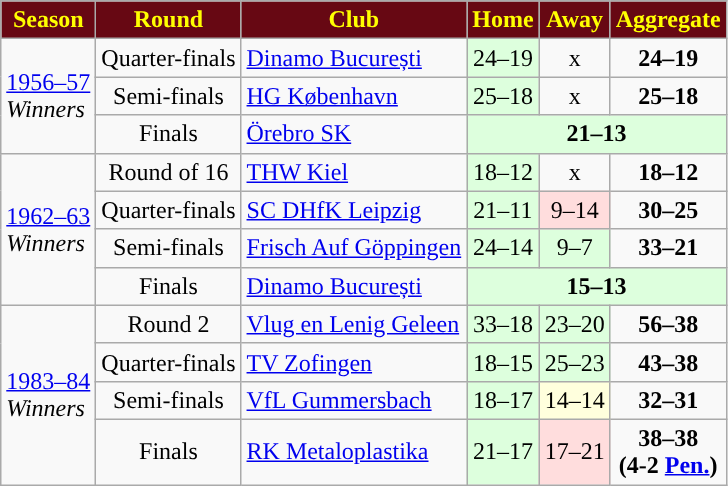<table class="wikitable">
<tr>
<th style="color:yellow; background:#670813">Season</th>
<th style="color:yellow; background:#670813">Round</th>
<th style="color:yellow; background:#670813">Club</th>
<th style="color:yellow; background:#670813">Home</th>
<th style="color:yellow; background:#670813">Away</th>
<th style="color:yellow; background:#670813">Aggregate</th>
</tr>
<tr>
<td rowspan=3><a href='#'>1956–57</a><br> <em>Winners</em></td>
<td align=center>Quarter-finals</td>
<td> <a href='#'>Dinamo București</a></td>
<td style="text-align:center; background:#dfd;">24–19</td>
<td style="text-align:center;">x</td>
<td style="text-align:center;"><strong>24–19</strong></td>
</tr>
<tr>
<td align=center>Semi-finals</td>
<td> <a href='#'>HG København</a></td>
<td style="text-align:center; background:#dfd;">25–18</td>
<td style="text-align:center;">x</td>
<td style="text-align:center;"><strong>25–18</strong></td>
</tr>
<tr>
<td align=center>Finals</td>
<td> <a href='#'>Örebro SK</a></td>
<td colspan=3; style="text-align:center; background:#dfd;"><strong>21–13</strong></td>
</tr>
<tr>
<td rowspan=4><a href='#'>1962–63</a><br> <em>Winners</em></td>
<td align=center>Round of 16</td>
<td> <a href='#'>THW Kiel</a></td>
<td style="text-align:center; background:#dfd;">18–12</td>
<td style="text-align:center;">x</td>
<td style="text-align:center;"><strong>18–12</strong></td>
</tr>
<tr>
<td align=center>Quarter-finals</td>
<td> <a href='#'>SC DHfK Leipzig</a></td>
<td style="text-align:center; background:#dfd;">21–11</td>
<td style="text-align:center; background:#fdd;">9–14</td>
<td style="text-align:center;"><strong>30–25</strong></td>
</tr>
<tr>
<td align=center>Semi-finals</td>
<td> <a href='#'>Frisch Auf Göppingen</a></td>
<td style="text-align:center; background:#dfd;">24–14</td>
<td style="text-align:center; background:#dfd;">9–7</td>
<td style="text-align:center;"><strong>33–21</strong></td>
</tr>
<tr>
<td align=center>Finals</td>
<td> <a href='#'>Dinamo București</a></td>
<td colspan=3; style="text-align:center; background:#dfd;"><strong>15–13</strong></td>
</tr>
<tr>
<td rowspan=4><a href='#'>1983–84</a><br> <em>Winners</em></td>
<td align=center>Round 2</td>
<td> <a href='#'>Vlug en Lenig Geleen</a></td>
<td style="text-align:center; background:#dfd;">33–18</td>
<td style="text-align:center; background:#dfd;">23–20</td>
<td style="text-align:center;"><strong>56–38</strong></td>
</tr>
<tr>
<td align=center>Quarter-finals</td>
<td> <a href='#'>TV Zofingen</a></td>
<td style="text-align:center; background:#dfd;">18–15</td>
<td style="text-align:center; background:#dfd;">25–23</td>
<td style="text-align:center;"><strong>43–38</strong></td>
</tr>
<tr>
<td align=center>Semi-finals</td>
<td> <a href='#'>VfL Gummersbach</a></td>
<td style="text-align:center; background:#dfd;">18–17</td>
<td style="text-align:center; background:#ffd;">14–14</td>
<td style="text-align:center;"><strong>32–31</strong></td>
</tr>
<tr>
<td align=center>Finals</td>
<td> <a href='#'>RK Metaloplastika</a></td>
<td style="text-align:center; background:#dfd;">21–17</td>
<td style="text-align:center; background:#fdd;">17–21</td>
<td style="text-align:center;"><strong>38–38 <br> (4-2 <a href='#'> Pen.</a>)</strong></td>
</tr>
</table>
